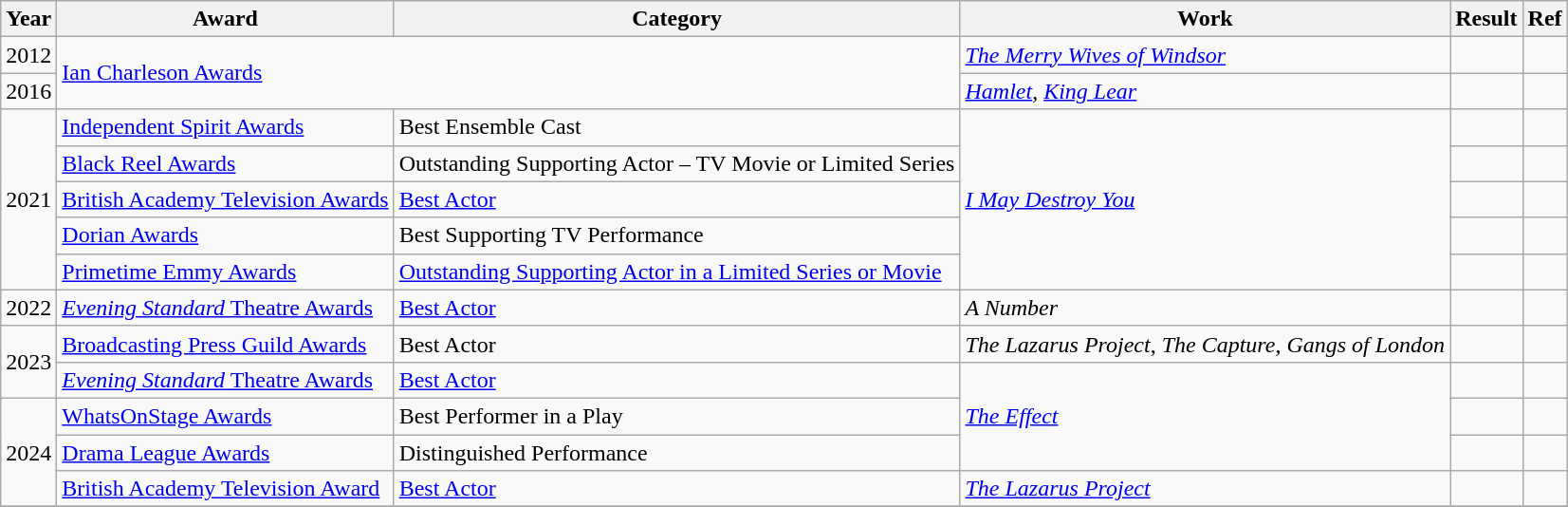<table class="wikitable plainrowheaders">
<tr>
<th>Year</th>
<th>Award</th>
<th>Category</th>
<th>Work</th>
<th>Result</th>
<th>Ref</th>
</tr>
<tr>
<td>2012</td>
<td rowspan="2" colspan="2"><a href='#'>Ian Charleson Awards</a></td>
<td><em><a href='#'>The Merry Wives of Windsor</a></em></td>
<td></td>
<td></td>
</tr>
<tr>
<td>2016</td>
<td><em><a href='#'>Hamlet</a></em>, <em><a href='#'>King Lear</a></em></td>
<td></td>
<td></td>
</tr>
<tr>
<td rowspan="5">2021</td>
<td><a href='#'>Independent Spirit Awards</a></td>
<td>Best Ensemble Cast</td>
<td rowspan="5"><em><a href='#'>I May Destroy You</a></em></td>
<td></td>
<td></td>
</tr>
<tr>
<td><a href='#'>Black Reel Awards</a></td>
<td>Outstanding Supporting Actor – TV Movie or Limited Series</td>
<td></td>
<td></td>
</tr>
<tr>
<td><a href='#'>British Academy Television Awards</a></td>
<td><a href='#'>Best Actor</a></td>
<td></td>
<td></td>
</tr>
<tr>
<td><a href='#'>Dorian Awards</a></td>
<td>Best Supporting TV Performance</td>
<td></td>
<td></td>
</tr>
<tr>
<td><a href='#'>Primetime Emmy Awards</a></td>
<td><a href='#'>Outstanding Supporting Actor in a Limited Series or Movie</a></td>
<td></td>
<td></td>
</tr>
<tr>
<td>2022</td>
<td><a href='#'><em>Evening Standard</em> Theatre Awards</a></td>
<td><a href='#'>Best Actor</a></td>
<td><em>A Number</em></td>
<td></td>
<td></td>
</tr>
<tr>
<td rowspan="2">2023</td>
<td><a href='#'>Broadcasting Press Guild Awards</a></td>
<td>Best Actor</td>
<td><em>The Lazarus Project</em>, <em>The Capture</em>, <em>Gangs of London</em></td>
<td></td>
<td></td>
</tr>
<tr>
<td><a href='#'><em>Evening Standard</em> Theatre Awards</a></td>
<td><a href='#'>Best Actor</a></td>
<td rowspan="3"><em><a href='#'>The Effect</a></em></td>
<td></td>
<td></td>
</tr>
<tr>
<td rowspan=3>2024</td>
<td><a href='#'>WhatsOnStage Awards</a></td>
<td>Best Performer in a Play</td>
<td></td>
<td></td>
</tr>
<tr>
<td><a href='#'>Drama League Awards</a></td>
<td>Distinguished Performance</td>
<td></td>
<td rowspan=1></td>
</tr>
<tr>
<td><a href='#'>British Academy Television Award</a></td>
<td><a href='#'>Best Actor</a></td>
<td><em><a href='#'>The Lazarus Project</a></em></td>
<td></td>
<td></td>
</tr>
<tr>
</tr>
</table>
